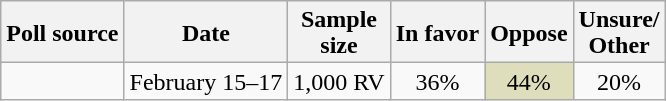<table class="wikitable sortable collapsible" style="text-align:center;line-height:17px">
<tr>
<th>Poll source</th>
<th>Date</th>
<th>Sample<br>size</th>
<th>In favor</th>
<th>Oppose</th>
<th>Unsure/<br>Other</th>
</tr>
<tr>
<td></td>
<td>February 15–17</td>
<td>1,000 RV</td>
<td>36%</td>
<td style="background:#DEDEBD;">44%</td>
<td>20%</td>
</tr>
</table>
